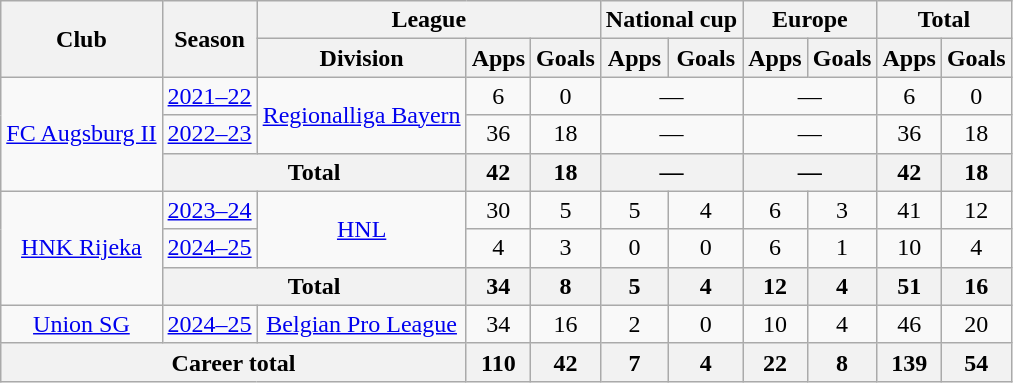<table class="wikitable" style="text-align:center">
<tr>
<th rowspan="2">Club</th>
<th rowspan="2">Season</th>
<th colspan="3">League</th>
<th colspan="2">National cup</th>
<th colspan="2">Europe</th>
<th colspan="2">Total</th>
</tr>
<tr>
<th>Division</th>
<th>Apps</th>
<th>Goals</th>
<th>Apps</th>
<th>Goals</th>
<th>Apps</th>
<th>Goals</th>
<th>Apps</th>
<th>Goals</th>
</tr>
<tr>
<td rowspan="3"><a href='#'>FC Augsburg II</a></td>
<td><a href='#'>2021–22</a></td>
<td rowspan="2"><a href='#'>Regionalliga Bayern</a></td>
<td>6</td>
<td>0</td>
<td colspan="2">—</td>
<td colspan="2">—</td>
<td>6</td>
<td>0</td>
</tr>
<tr>
<td><a href='#'>2022–23</a></td>
<td>36</td>
<td>18</td>
<td colspan="2">—</td>
<td colspan="2">—</td>
<td>36</td>
<td>18</td>
</tr>
<tr>
<th colspan="2">Total</th>
<th>42</th>
<th>18</th>
<th colspan="2">—</th>
<th colspan="2">—</th>
<th>42</th>
<th>18</th>
</tr>
<tr>
<td rowspan="3"><a href='#'>HNK Rijeka</a></td>
<td><a href='#'>2023–24</a></td>
<td rowspan="2"><a href='#'>HNL</a></td>
<td>30</td>
<td>5</td>
<td>5</td>
<td>4</td>
<td>6</td>
<td>3</td>
<td>41</td>
<td>12</td>
</tr>
<tr>
<td><a href='#'>2024–25</a></td>
<td>4</td>
<td>3</td>
<td>0</td>
<td>0</td>
<td>6</td>
<td>1</td>
<td>10</td>
<td>4</td>
</tr>
<tr>
<th colspan="2">Total</th>
<th>34</th>
<th>8</th>
<th>5</th>
<th>4</th>
<th>12</th>
<th>4</th>
<th>51</th>
<th>16</th>
</tr>
<tr>
<td><a href='#'>Union SG</a></td>
<td><a href='#'>2024–25</a></td>
<td><a href='#'>Belgian Pro League</a></td>
<td>34</td>
<td>16</td>
<td>2</td>
<td>0</td>
<td>10</td>
<td>4</td>
<td>46</td>
<td>20</td>
</tr>
<tr>
<th colspan="3">Career total</th>
<th>110</th>
<th>42</th>
<th>7</th>
<th>4</th>
<th>22</th>
<th>8</th>
<th>139</th>
<th>54</th>
</tr>
</table>
